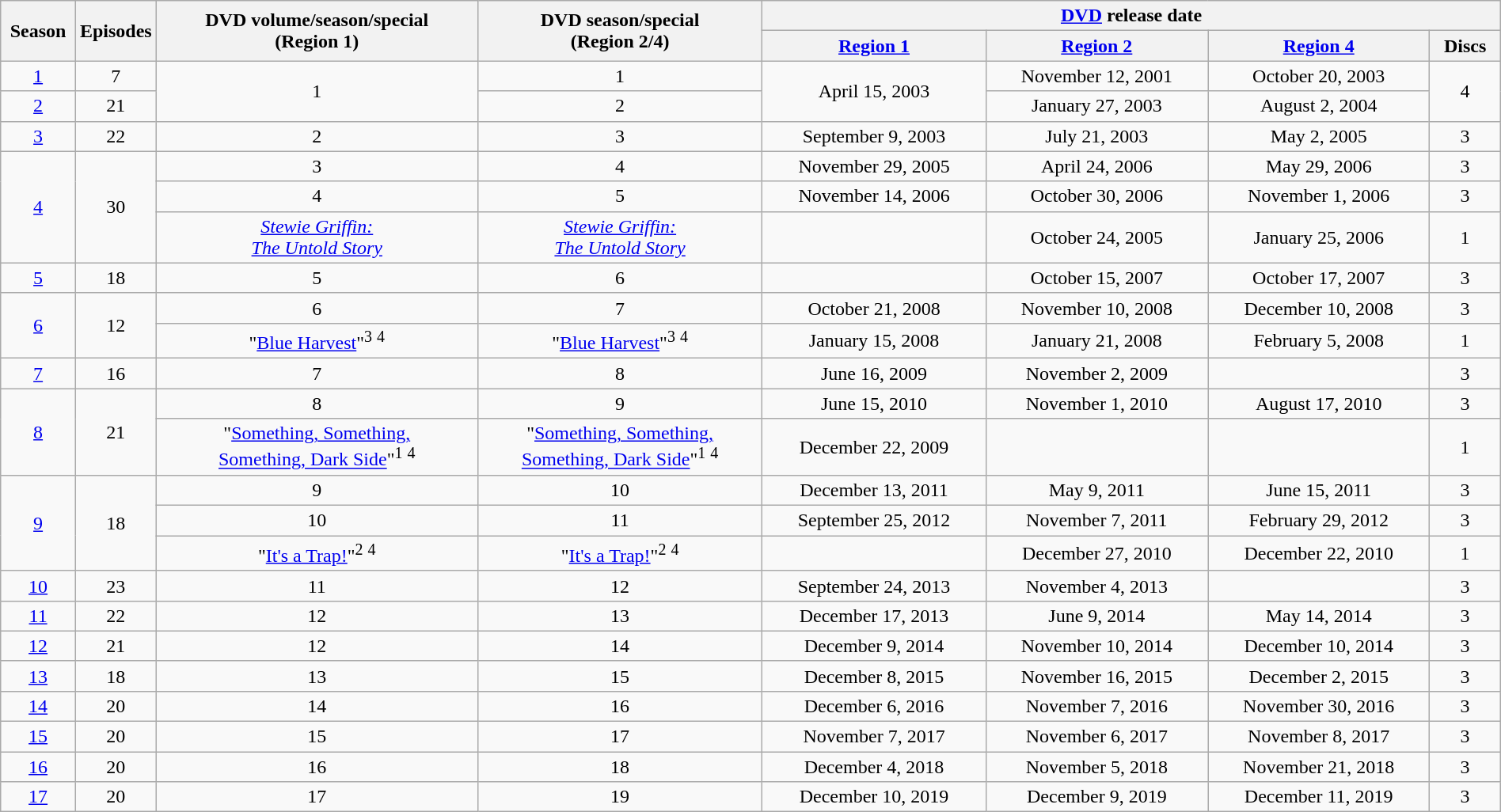<table class="wikitable sortable" style="width:100%; text-align:center;">
<tr>
<th rowspan="2">Season</th>
<th rowspan="2">Episodes</th>
<th rowspan="2">DVD volume/season/special<br>(Region 1)</th>
<th rowspan="2">DVD season/special<br>(Region 2/4)</th>
<th colspan="4"><a href='#'>DVD</a> release date</th>
</tr>
<tr>
<th scope="col"><a href='#'>Region 1</a></th>
<th scope="col"><a href='#'>Region 2</a></th>
<th scope="col"><a href='#'>Region 4</a></th>
<th scope="col">Discs</th>
</tr>
<tr>
<td style="width:5%;"><a href='#'>1</a></td>
<td width=3%>7</td>
<td rowspan="2">1</td>
<td>1</td>
<td rowspan="2">April 15, 2003</td>
<td>November 12, 2001</td>
<td>October 20, 2003</td>
<td rowspan="2">4</td>
</tr>
<tr>
<td><a href='#'>2</a></td>
<td>21</td>
<td>2</td>
<td>January 27, 2003</td>
<td>August 2, 2004</td>
</tr>
<tr>
<td><a href='#'>3</a></td>
<td>22</td>
<td>2</td>
<td>3</td>
<td>September 9, 2003</td>
<td>July 21, 2003</td>
<td>May 2, 2005</td>
<td>3</td>
</tr>
<tr>
<td rowspan="3"><a href='#'>4</a></td>
<td rowspan="3">30</td>
<td>3</td>
<td>4</td>
<td>November 29, 2005</td>
<td>April 24, 2006</td>
<td>May 29, 2006</td>
<td>3</td>
</tr>
<tr>
<td>4</td>
<td>5</td>
<td>November 14, 2006</td>
<td>October 30, 2006</td>
<td>November 1, 2006</td>
<td>3</td>
</tr>
<tr>
<td><em><a href='#'>Stewie Griffin:<br>The Untold Story</a></em></td>
<td><em><a href='#'>Stewie Griffin:<br>The Untold Story</a></em></td>
<td></td>
<td>October 24, 2005</td>
<td>January 25, 2006</td>
<td>1</td>
</tr>
<tr>
<td><a href='#'>5</a></td>
<td>18</td>
<td>5</td>
<td>6</td>
<td></td>
<td>October 15, 2007</td>
<td>October 17, 2007</td>
<td>3</td>
</tr>
<tr>
<td rowspan="2"><a href='#'>6</a></td>
<td rowspan="2">12</td>
<td>6</td>
<td>7</td>
<td>October 21, 2008</td>
<td>November 10, 2008</td>
<td>December 10, 2008</td>
<td>3</td>
</tr>
<tr>
<td>"<a href='#'>Blue Harvest</a>"<sup>3</sup> <sup>4</sup></td>
<td>"<a href='#'>Blue Harvest</a>"<sup>3</sup> <sup>4</sup></td>
<td>January 15, 2008</td>
<td>January 21, 2008</td>
<td>February 5, 2008</td>
<td>1</td>
</tr>
<tr>
<td><a href='#'>7</a></td>
<td>16</td>
<td>7</td>
<td>8</td>
<td>June 16, 2009</td>
<td>November 2, 2009</td>
<td></td>
<td>3</td>
</tr>
<tr>
<td rowspan="2"><a href='#'>8</a></td>
<td rowspan="2">21</td>
<td>8</td>
<td>9</td>
<td>June 15, 2010</td>
<td>November 1, 2010</td>
<td>August 17, 2010</td>
<td>3</td>
</tr>
<tr>
<td>"<a href='#'>Something, Something,<br>Something, Dark Side</a>"<sup>1</sup> <sup>4</sup></td>
<td>"<a href='#'>Something, Something,<br>Something, Dark Side</a>"<sup>1</sup> <sup>4</sup></td>
<td>December 22, 2009</td>
<td></td>
<td></td>
<td>1</td>
</tr>
<tr>
<td rowspan="3"><a href='#'>9</a></td>
<td rowspan="3">18</td>
<td>9</td>
<td>10</td>
<td>December 13, 2011</td>
<td>May 9, 2011</td>
<td>June 15, 2011</td>
<td>3</td>
</tr>
<tr>
<td>10</td>
<td>11</td>
<td>September 25, 2012</td>
<td>November 7, 2011</td>
<td>February 29, 2012</td>
<td>3</td>
</tr>
<tr>
<td>"<a href='#'>It's a Trap!</a>"<sup>2</sup> <sup>4</sup></td>
<td>"<a href='#'>It's a Trap!</a>"<sup>2</sup> <sup>4</sup></td>
<td></td>
<td>December 27, 2010</td>
<td>December 22, 2010</td>
<td>1</td>
</tr>
<tr>
<td><a href='#'>10</a></td>
<td>23</td>
<td>11</td>
<td>12</td>
<td>September 24, 2013</td>
<td>November 4, 2013</td>
<td></td>
<td>3</td>
</tr>
<tr>
<td><a href='#'>11</a></td>
<td>22</td>
<td>12</td>
<td>13</td>
<td>December 17, 2013</td>
<td>June 9, 2014</td>
<td>May 14, 2014</td>
<td>3</td>
</tr>
<tr>
<td><a href='#'>12</a></td>
<td>21</td>
<td>12</td>
<td>14</td>
<td>December 9, 2014</td>
<td>November 10, 2014</td>
<td>December 10, 2014</td>
<td>3</td>
</tr>
<tr>
<td><a href='#'>13</a></td>
<td>18</td>
<td>13</td>
<td>15</td>
<td>December 8, 2015</td>
<td>November 16, 2015</td>
<td>December 2, 2015</td>
<td>3</td>
</tr>
<tr>
<td><a href='#'>14</a></td>
<td>20</td>
<td>14</td>
<td>16</td>
<td>December 6, 2016</td>
<td>November 7, 2016</td>
<td>November 30, 2016</td>
<td>3</td>
</tr>
<tr>
<td><a href='#'>15</a></td>
<td>20</td>
<td>15</td>
<td>17</td>
<td>November 7, 2017</td>
<td>November 6, 2017</td>
<td>November 8, 2017</td>
<td>3</td>
</tr>
<tr>
<td><a href='#'>16</a></td>
<td>20</td>
<td>16</td>
<td>18</td>
<td>December 4, 2018</td>
<td>November 5, 2018</td>
<td>November 21, 2018</td>
<td>3</td>
</tr>
<tr>
<td><a href='#'>17</a></td>
<td>20</td>
<td>17</td>
<td>19</td>
<td>December 10, 2019</td>
<td>December 9, 2019</td>
<td>December 11, 2019</td>
<td>3</td>
</tr>
</table>
